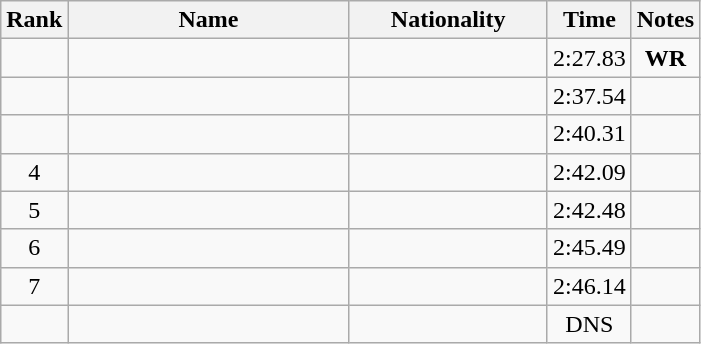<table class="wikitable sortable" style="text-align:center">
<tr>
<th>Rank</th>
<th style="width:180px">Name</th>
<th style="width:125px">Nationality</th>
<th>Time</th>
<th>Notes</th>
</tr>
<tr>
<td></td>
<td style="text-align:left;"></td>
<td style="text-align:left;"></td>
<td>2:27.83</td>
<td><strong>WR</strong></td>
</tr>
<tr>
<td></td>
<td style="text-align:left;"></td>
<td style="text-align:left;"></td>
<td>2:37.54</td>
<td></td>
</tr>
<tr>
<td></td>
<td style="text-align:left;"></td>
<td style="text-align:left;"></td>
<td>2:40.31</td>
<td></td>
</tr>
<tr>
<td>4</td>
<td style="text-align:left;"></td>
<td style="text-align:left;"></td>
<td>2:42.09</td>
<td></td>
</tr>
<tr>
<td>5</td>
<td style="text-align:left;"></td>
<td style="text-align:left;"></td>
<td>2:42.48</td>
<td></td>
</tr>
<tr>
<td>6</td>
<td style="text-align:left;"></td>
<td style="text-align:left;"></td>
<td>2:45.49</td>
<td></td>
</tr>
<tr>
<td>7</td>
<td style="text-align:left;"></td>
<td style="text-align:left;"></td>
<td>2:46.14</td>
<td></td>
</tr>
<tr>
<td></td>
<td style="text-align:left;"></td>
<td style="text-align:left;"></td>
<td>DNS</td>
<td></td>
</tr>
</table>
